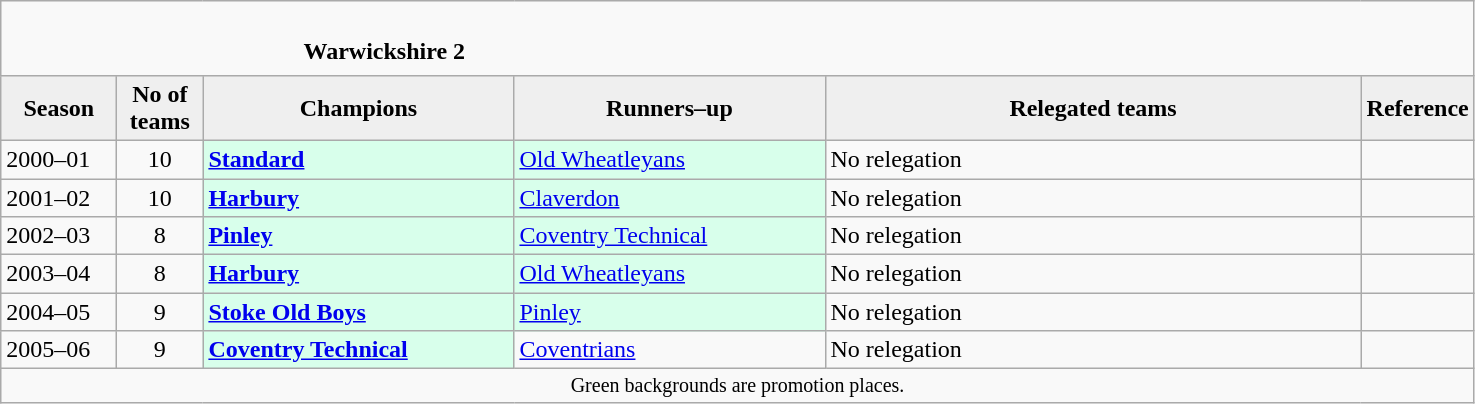<table class="wikitable" style="text-align: left;">
<tr>
<td colspan="11" cellpadding="0" cellspacing="0"><br><table border="0" style="width:100%;" cellpadding="0" cellspacing="0">
<tr>
<td style="width:20%; border:0;"></td>
<td style="border:0;"><strong>Warwickshire 2</strong></td>
<td style="width:20%; border:0;"></td>
</tr>
</table>
</td>
</tr>
<tr>
<th style="background:#efefef; width:70px;">Season</th>
<th style="background:#efefef; width:50px;">No of teams</th>
<th style="background:#efefef; width:200px;">Champions</th>
<th style="background:#efefef; width:200px;">Runners–up</th>
<th style="background:#efefef; width:350px;">Relegated teams</th>
<th style="background:#efefef; width:50px;">Reference</th>
</tr>
<tr align=left>
<td>2000–01</td>
<td style="text-align: center;">10</td>
<td style="background:#d8ffeb;"><strong><a href='#'>Standard</a></strong></td>
<td style="background:#d8ffeb;"><a href='#'>Old Wheatleyans</a></td>
<td>No relegation</td>
<td></td>
</tr>
<tr>
<td>2001–02</td>
<td style="text-align: center;">10</td>
<td style="background:#d8ffeb;"><strong><a href='#'>Harbury</a></strong></td>
<td style="background:#d8ffeb;"><a href='#'>Claverdon</a></td>
<td>No relegation</td>
<td></td>
</tr>
<tr>
<td>2002–03</td>
<td style="text-align: center;">8</td>
<td style="background:#d8ffeb;"><strong><a href='#'>Pinley</a></strong></td>
<td style="background:#d8ffeb;"><a href='#'>Coventry Technical</a></td>
<td>No relegation</td>
<td></td>
</tr>
<tr>
<td>2003–04</td>
<td style="text-align: center;">8</td>
<td style="background:#d8ffeb;"><strong><a href='#'>Harbury</a></strong></td>
<td style="background:#d8ffeb;"><a href='#'>Old Wheatleyans</a></td>
<td>No relegation</td>
<td></td>
</tr>
<tr>
<td>2004–05</td>
<td style="text-align: center;">9</td>
<td style="background:#d8ffeb;"><strong><a href='#'>Stoke Old Boys</a></strong></td>
<td style="background:#d8ffeb;"><a href='#'>Pinley</a></td>
<td>No relegation</td>
<td></td>
</tr>
<tr>
<td>2005–06</td>
<td style="text-align: center;">9</td>
<td style="background:#d8ffeb;"><strong><a href='#'>Coventry Technical</a></strong></td>
<td><a href='#'>Coventrians</a></td>
<td>No relegation</td>
<td></td>
</tr>
<tr>
<td colspan="15"  style="border:0; font-size:smaller; text-align:center;">Green backgrounds are promotion places.</td>
</tr>
</table>
